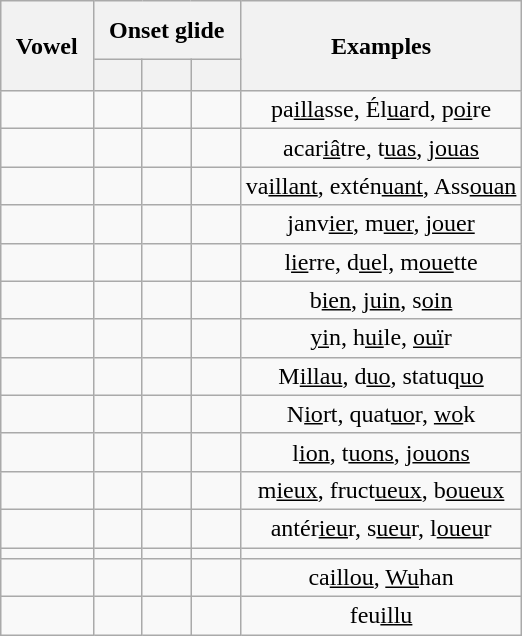<table style="padding:10px; margin-left:auto; margin-right:auto; text-align:center;" class="wikitable">
<tr>
<th rowspan=2 style="padding:10px">Vowel</th>
<th colspan=3 style="padding:10px">Onset glide</th>
<th rowspan=2 style="padding:10px">Examples</th>
</tr>
<tr>
<th style="padding:10px"></th>
<th style="padding:10px"></th>
<th style="padding:10px"></th>
</tr>
<tr>
<td></td>
<td></td>
<td></td>
<td></td>
<td>pa<u>illa</u>sse, Él<u>ua</u>rd, p<u>oi</u>re</td>
</tr>
<tr>
<td></td>
<td></td>
<td></td>
<td></td>
<td>acar<u>iâ</u>tre, t<u>uas</u>, j<u>ouas</u></td>
</tr>
<tr>
<td></td>
<td></td>
<td></td>
<td></td>
<td>va<u>illant</u>, extén<u>uant</u>, Ass<u>ouan</u></td>
</tr>
<tr>
<td></td>
<td></td>
<td></td>
<td></td>
<td>janv<u>ier</u>, m<u>uer</u>, j<u>ouer</u></td>
</tr>
<tr>
<td></td>
<td></td>
<td></td>
<td></td>
<td>l<u>ie</u>rre, d<u>ue</u>l, m<u>oue</u>tte</td>
</tr>
<tr>
<td></td>
<td></td>
<td></td>
<td></td>
<td>b<u>ien</u>, j<u>uin</u>, s<u>oin</u></td>
</tr>
<tr>
<td></td>
<td></td>
<td></td>
<td></td>
<td><u>yi</u>n, h<u>ui</u>le, <u>ouï</u>r</td>
</tr>
<tr>
<td></td>
<td></td>
<td></td>
<td></td>
<td>M<u>illau</u>, d<u>uo</u>, statuq<u>uo</u></td>
</tr>
<tr>
<td></td>
<td></td>
<td></td>
<td></td>
<td>N<u>io</u>rt, quat<u>uo</u>r, <u>wo</u>k</td>
</tr>
<tr>
<td></td>
<td></td>
<td></td>
<td></td>
<td>l<u>ion</u>, t<u>uons</u>, j<u>ouons</u></td>
</tr>
<tr>
<td></td>
<td></td>
<td></td>
<td></td>
<td>m<u>ieux</u>, fruct<u>ueux</u>, b<u>oueux</u></td>
</tr>
<tr>
<td></td>
<td></td>
<td></td>
<td></td>
<td>antér<u>ieu</u>r, s<u>ueu</u>r, l<u>oueu</u>r</td>
</tr>
<tr>
<td></td>
<td></td>
<td></td>
<td></td>
<td></td>
</tr>
<tr>
<td></td>
<td></td>
<td></td>
<td></td>
<td>ca<u>illou</u>, <u>Wu</u>han</td>
</tr>
<tr>
<td></td>
<td></td>
<td></td>
<td></td>
<td>feu<u>illu</u></td>
</tr>
</table>
